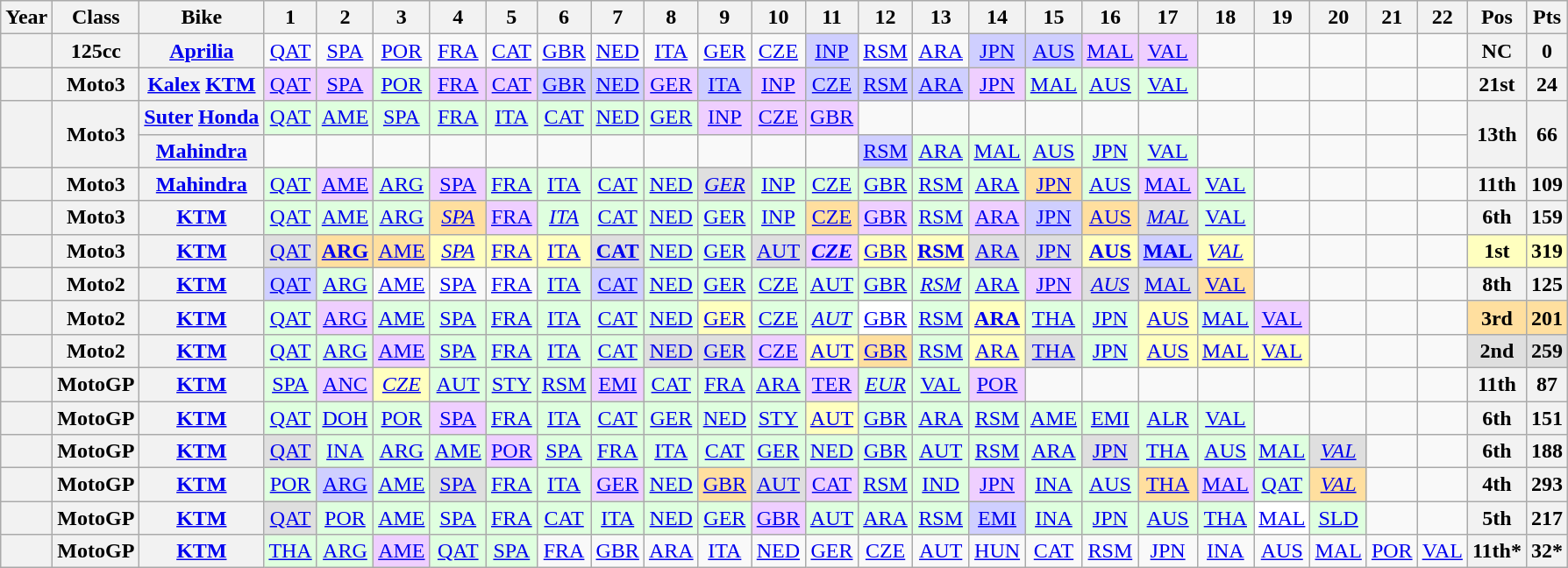<table class="wikitable" style="text-align:center;">
<tr>
<th>Year</th>
<th>Class</th>
<th>Bike</th>
<th>1</th>
<th>2</th>
<th>3</th>
<th>4</th>
<th>5</th>
<th>6</th>
<th>7</th>
<th>8</th>
<th>9</th>
<th>10</th>
<th>11</th>
<th>12</th>
<th>13</th>
<th>14</th>
<th>15</th>
<th>16</th>
<th>17</th>
<th>18</th>
<th>19</th>
<th>20</th>
<th>21</th>
<th>22</th>
<th>Pos</th>
<th>Pts</th>
</tr>
<tr>
<th></th>
<th>125cc</th>
<th><a href='#'>Aprilia</a></th>
<td><a href='#'>QAT</a></td>
<td><a href='#'>SPA</a></td>
<td><a href='#'>POR</a></td>
<td><a href='#'>FRA</a></td>
<td><a href='#'>CAT</a></td>
<td><a href='#'>GBR</a></td>
<td><a href='#'>NED</a></td>
<td><a href='#'>ITA</a></td>
<td><a href='#'>GER</a></td>
<td><a href='#'>CZE</a></td>
<td style="background:#CFCFFF;"><a href='#'>INP</a><br></td>
<td><a href='#'>RSM</a></td>
<td><a href='#'>ARA</a></td>
<td style="background:#CFCFFF;"><a href='#'>JPN</a><br></td>
<td style="background:#CFCFFF;"><a href='#'>AUS</a><br></td>
<td style="background:#EFCFFF;"><a href='#'>MAL</a><br></td>
<td style="background:#EFCFFF;"><a href='#'>VAL</a><br></td>
<td></td>
<td></td>
<td></td>
<td></td>
<td></td>
<th>NC</th>
<th>0</th>
</tr>
<tr>
<th></th>
<th>Moto3</th>
<th><a href='#'>Kalex</a> <a href='#'>KTM</a></th>
<td style="background:#EFCFFF;"><a href='#'>QAT</a><br></td>
<td style="background:#EFCFFF;"><a href='#'>SPA</a><br></td>
<td style="background:#DFFFDF;"><a href='#'>POR</a><br></td>
<td style="background:#EFCFFF;"><a href='#'>FRA</a><br></td>
<td style="background:#EFCFFF;"><a href='#'>CAT</a><br></td>
<td style="background:#CFCFFF;"><a href='#'>GBR</a><br></td>
<td style="background:#CFCFFF;"><a href='#'>NED</a><br></td>
<td style="background:#EFCFFF;"><a href='#'>GER</a><br></td>
<td style="background:#CFCFFF;"><a href='#'>ITA</a><br></td>
<td style="background:#EFCFFF;"><a href='#'>INP</a><br></td>
<td style="background:#CFCFFF;"><a href='#'>CZE</a><br></td>
<td style="background:#CFCFFF;"><a href='#'>RSM</a><br></td>
<td style="background:#CFCFFF;"><a href='#'>ARA</a><br></td>
<td style="background:#EFCFFF;"><a href='#'>JPN</a><br></td>
<td style="background:#DFFFDF;"><a href='#'>MAL</a><br></td>
<td style="background:#DFFFDF;"><a href='#'>AUS</a><br></td>
<td style="background:#DFFFDF;"><a href='#'>VAL</a><br></td>
<td></td>
<td></td>
<td></td>
<td></td>
<td></td>
<th>21st</th>
<th>24</th>
</tr>
<tr>
<th rowspan="2"></th>
<th rowspan="2">Moto3</th>
<th><a href='#'>Suter</a> <a href='#'>Honda</a></th>
<td style="background:#DFFFDF;"><a href='#'>QAT</a><br></td>
<td style="background:#DFFFDF;"><a href='#'>AME</a><br></td>
<td style="background:#DFFFDF;"><a href='#'>SPA</a><br></td>
<td style="background:#DFFFDF;"><a href='#'>FRA</a><br></td>
<td style="background:#DFFFDF;"><a href='#'>ITA</a><br></td>
<td style="background:#DFFFDF;"><a href='#'>CAT</a><br></td>
<td style="background:#DFFFDF;"><a href='#'>NED</a><br></td>
<td style="background:#DFFFDF;"><a href='#'>GER</a><br></td>
<td style="background:#EFCFFF;"><a href='#'>INP</a><br></td>
<td style="background:#EFCFFF;"><a href='#'>CZE</a><br></td>
<td style="background:#EFCFFF;"><a href='#'>GBR</a><br></td>
<td></td>
<td></td>
<td></td>
<td></td>
<td></td>
<td></td>
<td></td>
<td></td>
<td></td>
<td></td>
<td></td>
<th rowspan="2">13th</th>
<th rowspan="2">66</th>
</tr>
<tr>
<th><a href='#'>Mahindra</a></th>
<td></td>
<td></td>
<td></td>
<td></td>
<td></td>
<td></td>
<td></td>
<td></td>
<td></td>
<td></td>
<td></td>
<td style="background:#CFCFFF;"><a href='#'>RSM</a><br></td>
<td style="background:#DFFFDF;"><a href='#'>ARA</a><br></td>
<td style="background:#DFFFDF;"><a href='#'>MAL</a><br></td>
<td style="background:#DFFFDF;"><a href='#'>AUS</a><br></td>
<td style="background:#DFFFDF;"><a href='#'>JPN</a><br></td>
<td style="background:#DFFFDF;"><a href='#'>VAL</a><br></td>
<td></td>
<td></td>
<td></td>
<td></td>
</tr>
<tr>
<th></th>
<th>Moto3</th>
<th><a href='#'>Mahindra</a></th>
<td style="background:#DFFFDF;"><a href='#'>QAT</a><br></td>
<td style="background:#EFCFFF;"><a href='#'>AME</a><br></td>
<td style="background:#DFFFDF;"><a href='#'>ARG</a><br></td>
<td style="background:#EFCFFF;"><a href='#'>SPA</a><br></td>
<td style="background:#DFFFDF;"><a href='#'>FRA</a><br></td>
<td style="background:#DFFFDF;"><a href='#'>ITA</a><br></td>
<td style="background:#DFFFDF;"><a href='#'>CAT</a><br></td>
<td style="background:#DFFFDF;"><a href='#'>NED</a><br></td>
<td style="background:#DFDFDF;"><em><a href='#'>GER</a></em><br></td>
<td style="background:#DFFFDF;"><a href='#'>INP</a><br></td>
<td style="background:#DFFFDF;"><a href='#'>CZE</a><br></td>
<td style="background:#DFFFDF;"><a href='#'>GBR</a><br></td>
<td style="background:#DFFFDF;"><a href='#'>RSM</a><br></td>
<td style="background:#DFFFDF;"><a href='#'>ARA</a><br></td>
<td style="background:#FFDF9F;"><a href='#'>JPN</a><br></td>
<td style="background:#DFFFDF;"><a href='#'>AUS</a><br></td>
<td style="background:#EFCFFF;"><a href='#'>MAL</a><br></td>
<td style="background:#DFFFDF;"><a href='#'>VAL</a><br></td>
<td></td>
<td></td>
<td></td>
<td></td>
<th>11th</th>
<th>109</th>
</tr>
<tr>
<th></th>
<th>Moto3</th>
<th><a href='#'>KTM</a></th>
<td style="background:#dfffdf;"><a href='#'>QAT</a><br></td>
<td style="background:#dfffdf;"><a href='#'>AME</a><br></td>
<td style="background:#dfffdf;"><a href='#'>ARG</a><br></td>
<td style="background:#ffdf9f;"><em><a href='#'>SPA</a></em><br></td>
<td style="background:#efcfff;"><a href='#'>FRA</a><br></td>
<td style="background:#dfffdf;"><em><a href='#'>ITA</a></em><br></td>
<td style="background:#dfffdf;"><a href='#'>CAT</a><br></td>
<td style="background:#dfffdf;"><a href='#'>NED</a><br></td>
<td style="background:#dfffdf;"><a href='#'>GER</a><br></td>
<td style="background:#dfffdf;"><a href='#'>INP</a><br></td>
<td style="background:#ffdf9f;"><a href='#'>CZE</a><br></td>
<td style="background:#efcfff;"><a href='#'>GBR</a><br></td>
<td style="background:#dfffdf;"><a href='#'>RSM</a><br></td>
<td style="background:#efcfff;"><a href='#'>ARA</a><br></td>
<td style="background:#cfcfff;"><a href='#'>JPN</a><br></td>
<td style="background:#ffdf9f;"><a href='#'>AUS</a><br></td>
<td style="background:#dfdfdf;"><em><a href='#'>MAL</a></em><br></td>
<td style="background:#dfffdf;"><a href='#'>VAL</a><br></td>
<td></td>
<td></td>
<td></td>
<td></td>
<th>6th</th>
<th>159</th>
</tr>
<tr>
<th></th>
<th>Moto3</th>
<th><a href='#'>KTM</a></th>
<td style="background:#dfdfdf;"><a href='#'>QAT</a><br></td>
<td style="background:#ffdf9f;"><strong><a href='#'>ARG</a></strong><br></td>
<td style="background:#ffdf9f;"><a href='#'>AME</a><br></td>
<td style="background:#ffffbf;"><em><a href='#'>SPA</a></em><br></td>
<td style="background:#ffffbf;"><a href='#'>FRA</a><br></td>
<td style="background:#ffffbf;"><a href='#'>ITA</a><br></td>
<td style="background:#dfdfdf;"><strong><a href='#'>CAT</a></strong><br></td>
<td style="background:#dfffdf;"><a href='#'>NED</a><br></td>
<td style="background:#dfffdf;"><a href='#'>GER</a><br></td>
<td style="background:#dfdfdf;"><a href='#'>AUT</a><br></td>
<td style="background:#EFCFFF;"><strong><em><a href='#'>CZE</a></em></strong><br></td>
<td style="background:#ffffbf;"><a href='#'>GBR</a><br></td>
<td style="background:#ffffbf;"><strong><a href='#'>RSM</a></strong><br></td>
<td style="background:#dfdfdf;"><a href='#'>ARA</a><br></td>
<td style="background:#dfdfdf;"><a href='#'>JPN</a><br></td>
<td style="background:#ffffbf;"><strong><a href='#'>AUS</a></strong><br></td>
<td style="background:#cfcfff;"><strong><a href='#'>MAL</a></strong><br></td>
<td style="background:#ffffbf;"><em><a href='#'>VAL</a></em><br></td>
<td></td>
<td></td>
<td></td>
<td></td>
<th style="background:#ffffbf;">1st</th>
<th style="background:#ffffbf;">319</th>
</tr>
<tr>
<th></th>
<th>Moto2</th>
<th><a href='#'>KTM</a></th>
<td style="background:#cfcfff;"><a href='#'>QAT</a><br></td>
<td style="background:#dfffdf;"><a href='#'>ARG</a><br></td>
<td><a href='#'>AME</a></td>
<td><a href='#'>SPA</a></td>
<td><a href='#'>FRA</a></td>
<td style="background:#dfffdf;"><a href='#'>ITA</a><br></td>
<td style="background:#cfcfff;"><a href='#'>CAT</a><br></td>
<td style="background:#dfffdf;"><a href='#'>NED</a><br></td>
<td style="background:#dfffdf;"><a href='#'>GER</a><br></td>
<td style="background:#dfffdf;"><a href='#'>CZE</a><br></td>
<td style="background:#dfffdf;"><a href='#'>AUT</a><br></td>
<td style="background:#dfffdf;"><a href='#'>GBR</a><br></td>
<td style="background:#dfffdf;"><em><a href='#'>RSM</a></em><br></td>
<td style="background:#dfffdf;"><a href='#'>ARA</a><br></td>
<td style="background:#EFCFFF;"><a href='#'>JPN</a><br></td>
<td style="background:#dfdfdf;"><em><a href='#'>AUS</a></em><br></td>
<td style="background:#dfdfdf;"><a href='#'>MAL</a><br></td>
<td style="background:#ffdf9f;"><a href='#'>VAL</a><br></td>
<td></td>
<td></td>
<td></td>
<td></td>
<th>8th</th>
<th>125</th>
</tr>
<tr>
<th></th>
<th>Moto2</th>
<th><a href='#'>KTM</a></th>
<td style="background:#DFFFDF;"><a href='#'>QAT</a><br></td>
<td style="background:#EFCFFF;"><a href='#'>ARG</a><br></td>
<td style="background:#DFFFDF;"><a href='#'>AME</a><br></td>
<td style="background:#DFFFDF;"><a href='#'>SPA</a><br></td>
<td style="background:#DFFFDF;"><a href='#'>FRA</a><br></td>
<td style="background:#DFFFDF;"><a href='#'>ITA</a><br></td>
<td style="background:#DFFFDF;"><a href='#'>CAT</a><br></td>
<td style="background:#DFFFDF;"><a href='#'>NED</a><br></td>
<td style="background:#FFFFBF;"><a href='#'>GER</a><br></td>
<td style="background:#DFFFDF;"><a href='#'>CZE</a><br></td>
<td style="background:#DFFFDF;"><em><a href='#'>AUT</a></em><br></td>
<td style="background:#FFFFFF;"><a href='#'>GBR</a><br></td>
<td style="background:#DFFFDF;"><a href='#'>RSM</a><br></td>
<td style="background:#ffffbf;"><strong><a href='#'>ARA</a></strong><br></td>
<td style="background:#DFFFDF;"><a href='#'>THA</a><br></td>
<td style="background:#DFFFDF;"><a href='#'>JPN</a><br></td>
<td style="background:#FFFFBF;"><a href='#'>AUS</a><br></td>
<td style="background:#DFFFDF;"><a href='#'>MAL</a><br></td>
<td style="background:#EFCFFF;"><a href='#'>VAL</a><br></td>
<td></td>
<td></td>
<td></td>
<th style="background:#ffdf9f;">3rd</th>
<th style="background:#ffdf9f;">201</th>
</tr>
<tr>
<th></th>
<th>Moto2</th>
<th><a href='#'>KTM</a></th>
<td style="background:#dfffdf;"><a href='#'>QAT</a><br></td>
<td style="background:#dfffdf;"><a href='#'>ARG</a><br></td>
<td style="background:#efcfff;"><a href='#'>AME</a><br></td>
<td style="background:#dfffdf;"><a href='#'>SPA</a><br></td>
<td style="background:#dfffdf;"><a href='#'>FRA</a><br></td>
<td style="background:#dfffdf;"><a href='#'>ITA</a><br></td>
<td style="background:#dfffdf;"><a href='#'>CAT</a><br></td>
<td style="background:#dfdfdf;"><a href='#'>NED</a><br></td>
<td style="background:#dfdfdf;"><a href='#'>GER</a><br></td>
<td style="background:#efcfff;"><a href='#'>CZE</a><br></td>
<td style="background:#ffffbf;"><a href='#'>AUT</a><br></td>
<td style="background:#ffdf9f;"><a href='#'>GBR</a><br></td>
<td style="background:#dfffdf;"><a href='#'>RSM</a><br></td>
<td style="background:#ffffbf;"><a href='#'>ARA</a><br></td>
<td style="background:#dfdfdf;"><a href='#'>THA</a><br></td>
<td style="background:#dfffdf;"><a href='#'>JPN</a><br></td>
<td style="background:#ffffbf;"><a href='#'>AUS</a><br></td>
<td style="background:#ffffbf;"><a href='#'>MAL</a><br></td>
<td style="background:#ffffbf;"><a href='#'>VAL</a><br></td>
<td></td>
<td></td>
<td></td>
<th style="background:#dfdfdf;">2nd</th>
<th style="background:#dfdfdf;">259</th>
</tr>
<tr>
<th></th>
<th>MotoGP</th>
<th><a href='#'>KTM</a></th>
<td style="background:#dfffdf;"><a href='#'>SPA</a><br></td>
<td style="background:#efcfff;"><a href='#'>ANC</a><br></td>
<td style="background:#ffffbf;"><em><a href='#'>CZE</a></em><br></td>
<td style="background:#dfffdf;"><a href='#'>AUT</a><br></td>
<td style="background:#dfffdf;"><a href='#'>STY</a><br></td>
<td style="background:#dfffdf;"><a href='#'>RSM</a><br></td>
<td style="background:#efcfff;"><a href='#'>EMI</a><br></td>
<td style="background:#dfffdf;"><a href='#'>CAT</a><br></td>
<td style="background:#dfffdf;"><a href='#'>FRA</a><br></td>
<td style="background:#dfffdf;"><a href='#'>ARA</a><br></td>
<td style="background:#efcfff;"><a href='#'>TER</a><br></td>
<td style="background:#dfffdf;"><em><a href='#'>EUR</a></em><br></td>
<td style="background:#dfffdf;"><a href='#'>VAL</a><br></td>
<td style="background:#efcfff;"><a href='#'>POR</a><br></td>
<td></td>
<td></td>
<td></td>
<td></td>
<td></td>
<td></td>
<td></td>
<td></td>
<th>11th</th>
<th>87</th>
</tr>
<tr>
<th></th>
<th>MotoGP</th>
<th><a href='#'>KTM</a></th>
<td style="background:#dfffdf;"><a href='#'>QAT</a><br></td>
<td style="background:#dfffdf;"><a href='#'>DOH</a><br></td>
<td style="background:#dfffdf;"><a href='#'>POR</a><br></td>
<td style="background:#efcfff;"><a href='#'>SPA</a><br></td>
<td style="background:#dfffdf;"><a href='#'>FRA</a><br></td>
<td style="background:#dfffdf;"><a href='#'>ITA</a><br></td>
<td style="background:#dfffdf;"><a href='#'>CAT</a><br></td>
<td style="background:#dfffdf;"><a href='#'>GER</a><br></td>
<td style="background:#dfffdf;"><a href='#'>NED</a><br></td>
<td style="background:#dfffdf;"><a href='#'>STY</a><br></td>
<td style="background:#ffffbf;"><a href='#'>AUT</a><br></td>
<td style="background:#dfffdf;"><a href='#'>GBR</a><br></td>
<td style="background:#dfffdf;"><a href='#'>ARA</a><br></td>
<td style="background:#dfffdf;"><a href='#'>RSM</a><br></td>
<td style="background:#dfffdf;"><a href='#'>AME</a><br></td>
<td style="background:#dfffdf;"><a href='#'>EMI</a><br></td>
<td style="background:#dfffdf;"><a href='#'>ALR</a><br></td>
<td style="background:#dfffdf;"><a href='#'>VAL</a><br></td>
<td></td>
<td></td>
<td></td>
<td></td>
<th>6th</th>
<th>151</th>
</tr>
<tr>
<th></th>
<th>MotoGP</th>
<th><a href='#'>KTM</a></th>
<td style="background:#dfdfdf;"><a href='#'>QAT</a><br></td>
<td style="background:#dfffdf;"><a href='#'>INA</a><br></td>
<td style="background:#dfffdf;"><a href='#'>ARG</a><br></td>
<td style="background:#dfffdf;"><a href='#'>AME</a><br></td>
<td style="background:#efcfff;"><a href='#'>POR</a><br></td>
<td style="background:#dfffdf;"><a href='#'>SPA</a><br></td>
<td style="background:#dfffdf;"><a href='#'>FRA</a><br></td>
<td style="background:#dfffdf;"><a href='#'>ITA</a><br></td>
<td style="background:#dfffdf;"><a href='#'>CAT</a><br></td>
<td style="background:#dfffdf;"><a href='#'>GER</a><br></td>
<td style="background:#dfffdf;"><a href='#'>NED</a><br></td>
<td style="background:#dfffdf;"><a href='#'>GBR</a><br></td>
<td style="background:#dfffdf;"><a href='#'>AUT</a><br></td>
<td style="background:#dfffdf;"><a href='#'>RSM</a><br></td>
<td style="background:#dfffdf;"><a href='#'>ARA</a><br></td>
<td style="background:#dfdfdf;"><a href='#'>JPN</a><br></td>
<td style="background:#dfffdf;"><a href='#'>THA</a><br></td>
<td style="background:#dfffdf;"><a href='#'>AUS</a><br></td>
<td style="background:#dfffdf;"><a href='#'>MAL</a><br></td>
<td style="background:#dfdfdf;"><em><a href='#'>VAL</a></em><br></td>
<td></td>
<td></td>
<th>6th</th>
<th>188</th>
</tr>
<tr>
<th></th>
<th>MotoGP</th>
<th><a href='#'>KTM</a></th>
<td style="background:#dfffdf;"><a href='#'>POR</a><br></td>
<td style="background:#cfcfff;"><a href='#'>ARG</a><br></td>
<td style="background:#dfffdf;"><a href='#'>AME</a><br></td>
<td style="background:#dfdfdf;"><a href='#'>SPA</a><br></td>
<td style="background:#dfffdf;"><a href='#'>FRA</a><br></td>
<td style="background:#dfffdf;"><a href='#'>ITA</a><br></td>
<td style="background:#efcfff;"><a href='#'>GER</a><br></td>
<td style="background:#dfffdf;"><a href='#'>NED</a><br></td>
<td style="background:#ffdf9f;"><a href='#'>GBR</a><br></td>
<td style="background:#dfdfdf;"><a href='#'>AUT</a><br></td>
<td style="background:#efcfff;"><a href='#'>CAT</a><br></td>
<td style="background:#dfffdf;"><a href='#'>RSM</a><br></td>
<td style="background:#dfffdf;"><a href='#'>IND</a><br></td>
<td style="background:#efcfff;"><a href='#'>JPN</a><br></td>
<td style="background:#dfffdf;"><a href='#'>INA</a><br></td>
<td style="background:#dfffdf;"><a href='#'>AUS</a><br></td>
<td style="background:#ffdf9f;"><a href='#'>THA</a><br></td>
<td style="background:#efcfff;"><a href='#'>MAL</a><br></td>
<td style="background:#dfffdf;"><a href='#'>QAT</a><br></td>
<td style="background:#ffdf9f;"><em><a href='#'>VAL</a></em><br></td>
<td></td>
<td></td>
<th>4th</th>
<th>293</th>
</tr>
<tr>
<th></th>
<th>MotoGP</th>
<th><a href='#'>KTM</a></th>
<td style="background:#dfdfdf;"><a href='#'>QAT</a><br></td>
<td style="background:#dfffdf;"><a href='#'>POR</a><br></td>
<td style="background:#dfffdf;"><a href='#'>AME</a><br></td>
<td style="background:#dfffdf;"><a href='#'>SPA</a><br></td>
<td style="background:#dfffdf;"><a href='#'>FRA</a><br></td>
<td style="background:#dfffdf;"><a href='#'>CAT</a><br></td>
<td style="background:#dfffdf;"><a href='#'>ITA</a><br></td>
<td style="background:#dfffdf;"><a href='#'>NED</a><br></td>
<td style="background:#dfffdf;"><a href='#'>GER</a><br></td>
<td style="background:#efcfff;"><a href='#'>GBR</a><br></td>
<td style="background:#dfffdf;"><a href='#'>AUT</a><br></td>
<td style="background:#dfffdf;"><a href='#'>ARA</a><br></td>
<td style="background:#dfffdf;"><a href='#'>RSM</a><br></td>
<td style="background:#cfcfff;"><a href='#'>EMI</a><br></td>
<td style="background:#dfffdf;"><a href='#'>INA</a><br></td>
<td style="background:#dfffdf;"><a href='#'>JPN</a><br></td>
<td style="background:#dfffdf;"><a href='#'>AUS</a><br></td>
<td style="background:#dfffdf;"><a href='#'>THA</a><br></td>
<td style="background:#ffffff;"><a href='#'>MAL</a><br></td>
<td style="background:#dfffdf;"><a href='#'>SLD</a><br></td>
<td></td>
<td></td>
<th>5th</th>
<th>217</th>
</tr>
<tr>
<th></th>
<th>MotoGP</th>
<th><a href='#'>KTM</a></th>
<td style="background:#DFFFDF;"><a href='#'>THA</a><br></td>
<td style="background:#DFFFDF;"><a href='#'>ARG</a><br></td>
<td style="background:#EFCFFF;"><a href='#'>AME</a><br></td>
<td style="background:#DFFFDF;"><a href='#'>QAT</a><br></td>
<td style="background:#DFFFDF;"><a href='#'>SPA</a><br></td>
<td style="background:#;"><a href='#'>FRA</a><br></td>
<td style="background:#;"><a href='#'>GBR</a><br></td>
<td style="background:#;"><a href='#'>ARA</a><br></td>
<td style="background:#;"><a href='#'>ITA</a><br></td>
<td style="background:#;"><a href='#'>NED</a><br></td>
<td style="background:#;"><a href='#'>GER</a><br></td>
<td style="background:#;"><a href='#'>CZE</a><br></td>
<td style="background:#;"><a href='#'>AUT</a><br></td>
<td style="background:#;"><a href='#'>HUN</a><br></td>
<td style="background:#;"><a href='#'>CAT</a><br></td>
<td style="background:#;"><a href='#'>RSM</a><br></td>
<td style="background:#;"><a href='#'>JPN</a><br></td>
<td style="background:#;"><a href='#'>INA</a><br></td>
<td style="background:#;"><a href='#'>AUS</a><br></td>
<td style="background:#;"><a href='#'>MAL</a><br></td>
<td style="background:#;"><a href='#'>POR</a><br></td>
<td style="background:#;"><a href='#'>VAL</a><br></td>
<th>11th*</th>
<th>32*</th>
</tr>
</table>
